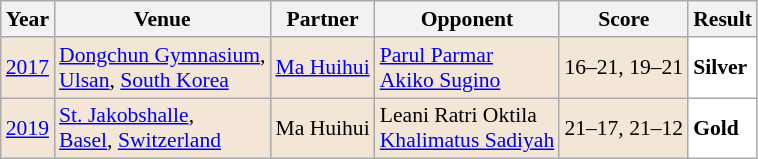<table class="sortable wikitable" style="font-size: 90%;">
<tr>
<th>Year</th>
<th>Venue</th>
<th>Partner</th>
<th>Opponent</th>
<th>Score</th>
<th>Result</th>
</tr>
<tr style="background:#F3E6D7">
<td align="center"><a href='#'>2017</a></td>
<td align="left"><a href='#'>Dongchun Gymnasium</a>,<br><a href='#'>Ulsan</a>, <a href='#'>South Korea</a></td>
<td align="left"> <a href='#'>Ma Huihui</a></td>
<td align="left"> <a href='#'>Parul Parmar</a> <br>  <a href='#'>Akiko Sugino</a></td>
<td align="left">16–21, 19–21</td>
<td style="text-align:left; background:white"> <strong>Silver</strong></td>
</tr>
<tr style="background:#F3E6D7">
<td align="center"><a href='#'>2019</a></td>
<td align="left"><a href='#'>St. Jakobshalle</a>,<br><a href='#'>Basel</a>, <a href='#'>Switzerland</a></td>
<td align="left"> Ma Huihui</td>
<td align="left"> Leani Ratri Oktila <br>  <a href='#'>Khalimatus Sadiyah</a></td>
<td align="left">21–17, 21–12</td>
<td style="text-align:left; background:white"> <strong>Gold</strong></td>
</tr>
</table>
